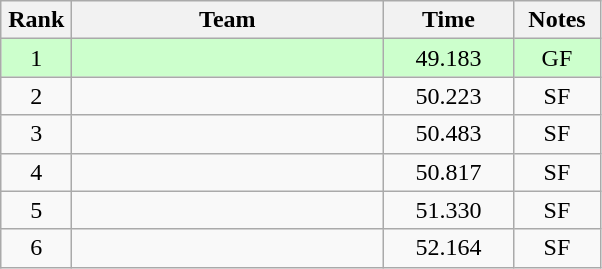<table class=wikitable style="text-align:center">
<tr>
<th width=40>Rank</th>
<th width=200>Team</th>
<th width=80>Time</th>
<th width=50>Notes</th>
</tr>
<tr bgcolor="#ccffcc">
<td>1</td>
<td align=left></td>
<td>49.183</td>
<td>GF</td>
</tr>
<tr>
<td>2</td>
<td align=left></td>
<td>50.223</td>
<td>SF</td>
</tr>
<tr>
<td>3</td>
<td align=left></td>
<td>50.483</td>
<td>SF</td>
</tr>
<tr>
<td>4</td>
<td align=left></td>
<td>50.817</td>
<td>SF</td>
</tr>
<tr>
<td>5</td>
<td align=left></td>
<td>51.330</td>
<td>SF</td>
</tr>
<tr>
<td>6</td>
<td align=left></td>
<td>52.164</td>
<td>SF</td>
</tr>
</table>
